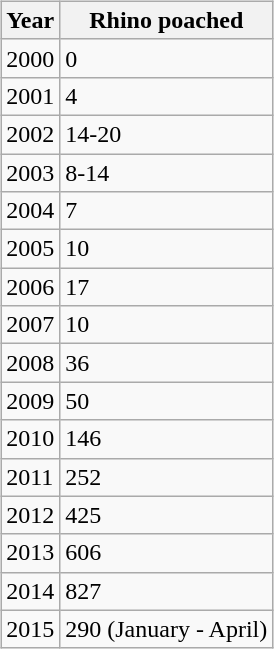<table class="wikitable sortable" style="margin:5px;float:right">
<tr>
<th>Year</th>
<th>Rhino poached</th>
</tr>
<tr>
<td>2000</td>
<td>0</td>
</tr>
<tr>
<td>2001</td>
<td>4</td>
</tr>
<tr>
<td>2002</td>
<td>14-20</td>
</tr>
<tr>
<td>2003</td>
<td>8-14</td>
</tr>
<tr>
<td>2004</td>
<td>7</td>
</tr>
<tr>
<td>2005</td>
<td>10</td>
</tr>
<tr>
<td>2006</td>
<td>17</td>
</tr>
<tr>
<td>2007</td>
<td>10</td>
</tr>
<tr>
<td>2008</td>
<td>36</td>
</tr>
<tr>
<td>2009</td>
<td>50</td>
</tr>
<tr>
<td>2010</td>
<td>146 </td>
</tr>
<tr>
<td>2011</td>
<td>252 </td>
</tr>
<tr>
<td>2012</td>
<td>425 </td>
</tr>
<tr>
<td>2013</td>
<td>606 </td>
</tr>
<tr>
<td>2014</td>
<td>827 </td>
</tr>
<tr>
<td>2015</td>
<td>290 (January - April) </td>
</tr>
</table>
